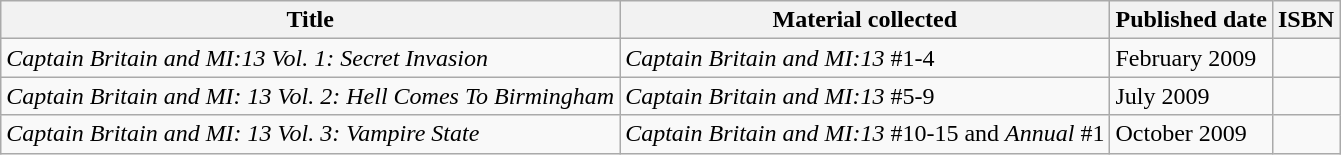<table class="wikitable">
<tr>
<th>Title</th>
<th>Material collected</th>
<th>Published date</th>
<th>ISBN</th>
</tr>
<tr>
<td><em>Captain Britain and MI:13 Vol. 1: Secret Invasion</em></td>
<td><em>Captain Britain and MI:13</em> #1-4</td>
<td>February 2009</td>
<td></td>
</tr>
<tr>
<td><em>Captain Britain and MI: 13 Vol. 2: Hell Comes To Birmingham</em></td>
<td><em>Captain Britain and MI:13</em> #5-9</td>
<td>July 2009</td>
<td></td>
</tr>
<tr>
<td><em>Captain Britain and MI: 13 Vol. 3: Vampire State</em></td>
<td><em>Captain Britain and MI:13</em> #10-15 and <em>Annual</em> #1</td>
<td>October 2009</td>
<td></td>
</tr>
</table>
